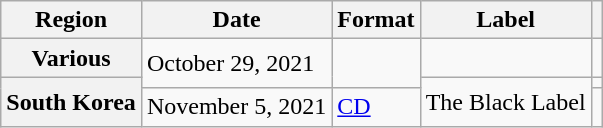<table class="wikitable plainrowheaders">
<tr>
<th scope="col">Region</th>
<th scope="col">Date</th>
<th scope="col">Format</th>
<th scope="col">Label</th>
<th scope="col"></th>
</tr>
<tr>
<th scope="row">Various</th>
<td rowspan="2">October 29, 2021</td>
<td rowspan="2"></td>
<td></td>
<td style="text-align:center;"></td>
</tr>
<tr>
<th rowspan="2" scope="row">South Korea</th>
<td rowspan="2">The Black Label</td>
<td style="text-align:center;"></td>
</tr>
<tr>
<td>November 5, 2021</td>
<td><a href='#'>CD</a></td>
<td style="text-align:center;"></td>
</tr>
</table>
